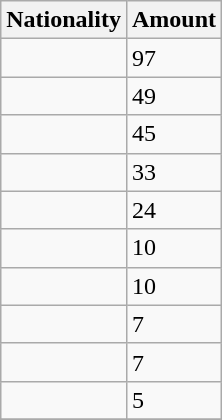<table class="wikitable floatright">
<tr>
<th>Nationality</th>
<th>Amount</th>
</tr>
<tr>
<td></td>
<td>97</td>
</tr>
<tr>
<td></td>
<td>49</td>
</tr>
<tr>
<td></td>
<td>45</td>
</tr>
<tr>
<td></td>
<td>33</td>
</tr>
<tr>
<td></td>
<td>24</td>
</tr>
<tr>
<td></td>
<td>10</td>
</tr>
<tr>
<td></td>
<td>10</td>
</tr>
<tr>
<td></td>
<td>7</td>
</tr>
<tr>
<td></td>
<td>7</td>
</tr>
<tr>
<td></td>
<td>5</td>
</tr>
<tr>
</tr>
</table>
